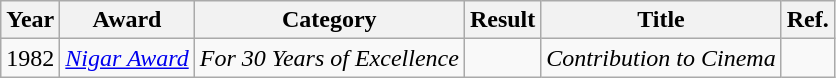<table class="wikitable">
<tr>
<th>Year</th>
<th>Award</th>
<th>Category</th>
<th>Result</th>
<th>Title</th>
<th>Ref.</th>
</tr>
<tr>
<td>1982</td>
<td><em><a href='#'>Nigar Award</a></em></td>
<td><em>For 30 Years of Excellence</em></td>
<td></td>
<td><em>Contribution to Cinema</em></td>
<td></td>
</tr>
</table>
